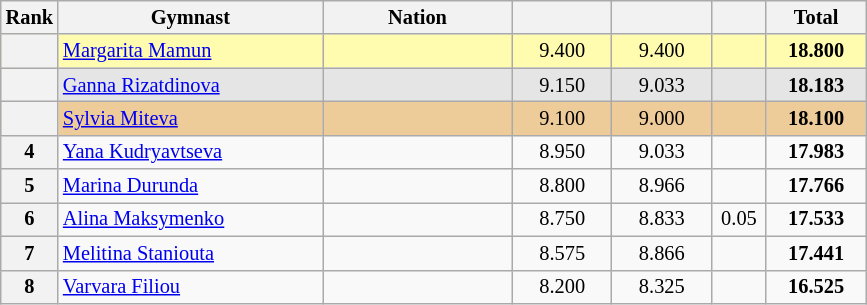<table class="wikitable sortable" style="text-align:center; font-size:85%">
<tr>
<th scope="col" style="width:20px;">Rank</th>
<th ! scope="col" style="width:170px;">Gymnast</th>
<th ! scope="col" style="width:120px;">Nation</th>
<th ! scope="col" style="width:60px;"></th>
<th ! scope="col" style="width:60px;"></th>
<th ! scope="col" style="width:30px;"></th>
<th ! scope="col" style="width:60px;">Total</th>
</tr>
<tr bgcolor=fffcaf>
<th scope=row></th>
<td align=left><a href='#'>Margarita Mamun</a></td>
<td style="text-align:left;"></td>
<td>9.400</td>
<td>9.400</td>
<td></td>
<td><strong>18.800</strong></td>
</tr>
<tr bgcolor=e5e5e5>
<th scope=row></th>
<td align=left><a href='#'>Ganna Rizatdinova</a></td>
<td style="text-align:left;"></td>
<td>9.150</td>
<td>9.033</td>
<td></td>
<td><strong>18.183</strong></td>
</tr>
<tr bgcolor=eecc99>
<th scope=row></th>
<td align=left><a href='#'>Sylvia Miteva</a></td>
<td style="text-align:left;"></td>
<td>9.100</td>
<td>9.000</td>
<td></td>
<td><strong>18.100</strong></td>
</tr>
<tr>
<th scope=row>4</th>
<td align=left><a href='#'>Yana Kudryavtseva</a></td>
<td style="text-align:left;"></td>
<td>8.950</td>
<td>9.033</td>
<td></td>
<td><strong>17.983</strong></td>
</tr>
<tr>
<th scope=row>5</th>
<td align=left><a href='#'>Marina Durunda</a></td>
<td style="text-align:left;"></td>
<td>8.800</td>
<td>8.966</td>
<td></td>
<td><strong>17.766</strong></td>
</tr>
<tr>
<th scope=row>6</th>
<td align=left><a href='#'>Alina Maksymenko</a></td>
<td style="text-align:left;"></td>
<td>8.750</td>
<td>8.833</td>
<td>0.05</td>
<td><strong>17.533</strong></td>
</tr>
<tr>
<th scope=row>7</th>
<td align=left><a href='#'>Melitina Staniouta</a></td>
<td style="text-align:left;"></td>
<td>8.575</td>
<td>8.866</td>
<td></td>
<td><strong>17.441</strong></td>
</tr>
<tr>
<th scope=row>8</th>
<td align=left><a href='#'>Varvara Filiou</a></td>
<td style="text-align:left;"></td>
<td>8.200</td>
<td>8.325</td>
<td></td>
<td><strong>16.525</strong></td>
</tr>
</table>
